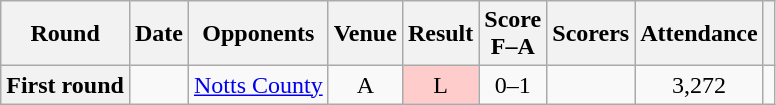<table class="wikitable plainrowheaders" style="text-align:center">
<tr>
<th scope="col">Round</th>
<th scope="col">Date</th>
<th scope="col">Opponents</th>
<th scope="col">Venue</th>
<th scope="col">Result</th>
<th scope="col">Score<br>F–A</th>
<th scope="col">Scorers</th>
<th scope="col">Attendance</th>
<th scope="col"></th>
</tr>
<tr>
<th scope=row>First round</th>
<td align=left></td>
<td align=left><a href='#'>Notts County</a></td>
<td>A</td>
<td bgcolor="#FFCCCC">L</td>
<td>0–1 </td>
<td></td>
<td>3,272</td>
<td></td>
</tr>
</table>
